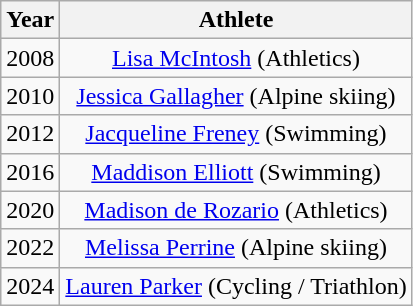<table class="wikitable" style="text-align:center">
<tr>
<th>Year</th>
<th>Athlete</th>
</tr>
<tr align="center">
<td>2008</td>
<td><a href='#'>Lisa McIntosh</a> (Athletics) </td>
</tr>
<tr align="center">
<td>2010</td>
<td><a href='#'>Jessica Gallagher</a> (Alpine skiing) </td>
</tr>
<tr align="center">
<td>2012</td>
<td><a href='#'>Jacqueline Freney</a> (Swimming) </td>
</tr>
<tr align="center">
<td>2016</td>
<td><a href='#'>Maddison Elliott</a> (Swimming) </td>
</tr>
<tr align="center">
<td>2020</td>
<td><a href='#'>Madison de Rozario</a> (Athletics) </td>
</tr>
<tr align="center">
<td>2022</td>
<td><a href='#'>Melissa Perrine</a> (Alpine skiing) </td>
</tr>
<tr>
<td>2024</td>
<td><a href='#'>Lauren Parker</a> (Cycling / Triathlon)</td>
</tr>
</table>
